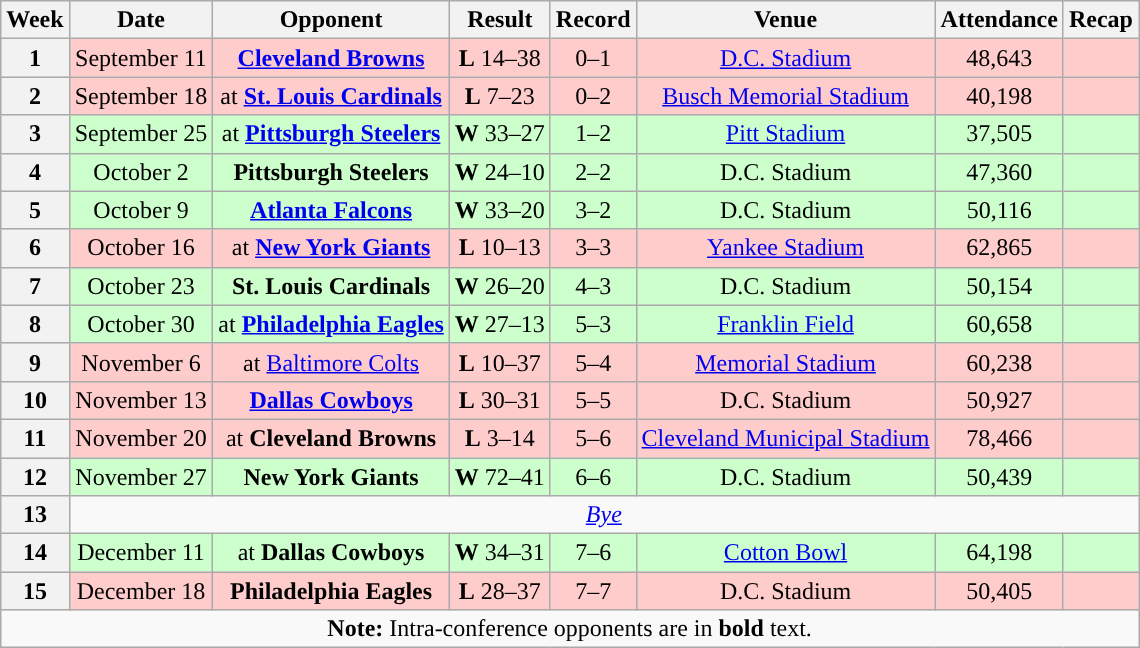<table class="wikitable" style="text-align:center">
<tr>
<th>Week</th>
<th>Date</th>
<th>Opponent</th>
<th>Result</th>
<th>Record</th>
<th>Venue</th>
<th>Attendance</th>
<th>Recap</th>
</tr>
<tr style="background:#fcc">
<th>1</th>
<td>September 11</td>
<td><strong><a href='#'>Cleveland Browns</a></strong></td>
<td><strong>L</strong> 14–38</td>
<td>0–1</td>
<td><a href='#'>D.C. Stadium</a></td>
<td>48,643</td>
<td></td>
</tr>
<tr style="background:#fcc">
<th>2</th>
<td>September 18</td>
<td>at <strong><a href='#'>St. Louis Cardinals</a></strong></td>
<td><strong>L</strong> 7–23</td>
<td>0–2</td>
<td><a href='#'>Busch Memorial Stadium</a></td>
<td>40,198</td>
<td></td>
</tr>
<tr style="background:#cfc">
<th>3</th>
<td>September 25</td>
<td>at <strong><a href='#'>Pittsburgh Steelers</a></strong></td>
<td><strong>W</strong> 33–27</td>
<td>1–2</td>
<td><a href='#'>Pitt Stadium</a></td>
<td>37,505</td>
<td></td>
</tr>
<tr style="background:#cfc">
<th>4</th>
<td>October 2</td>
<td><strong>Pittsburgh Steelers</strong></td>
<td><strong>W</strong> 24–10</td>
<td>2–2</td>
<td>D.C. Stadium</td>
<td>47,360</td>
<td></td>
</tr>
<tr style="background:#cfc">
<th>5</th>
<td>October 9</td>
<td><strong><a href='#'>Atlanta Falcons</a></strong></td>
<td><strong>W</strong> 33–20</td>
<td>3–2</td>
<td>D.C. Stadium</td>
<td>50,116</td>
<td></td>
</tr>
<tr style="background:#fcc">
<th>6</th>
<td>October 16</td>
<td>at <strong><a href='#'>New York Giants</a></strong></td>
<td><strong>L</strong> 10–13</td>
<td>3–3</td>
<td><a href='#'>Yankee Stadium</a></td>
<td>62,865</td>
<td></td>
</tr>
<tr style="background:#cfc">
<th>7</th>
<td>October 23</td>
<td><strong>St. Louis Cardinals</strong></td>
<td><strong>W</strong> 26–20</td>
<td>4–3</td>
<td>D.C. Stadium</td>
<td>50,154</td>
<td></td>
</tr>
<tr style="background:#cfc">
<th>8</th>
<td>October 30</td>
<td>at <strong><a href='#'>Philadelphia Eagles</a></strong></td>
<td><strong>W</strong> 27–13</td>
<td>5–3</td>
<td><a href='#'>Franklin Field</a></td>
<td>60,658</td>
<td></td>
</tr>
<tr style="background:#fcc">
<th>9</th>
<td>November 6</td>
<td>at <a href='#'>Baltimore Colts</a></td>
<td><strong>L</strong> 10–37</td>
<td>5–4</td>
<td><a href='#'>Memorial Stadium</a></td>
<td>60,238</td>
<td></td>
</tr>
<tr style="background:#fcc">
<th>10</th>
<td>November 13</td>
<td><strong><a href='#'>Dallas Cowboys</a></strong></td>
<td><strong>L</strong> 30–31</td>
<td>5–5</td>
<td>D.C. Stadium</td>
<td>50,927</td>
<td></td>
</tr>
<tr style="background:#fcc">
<th>11</th>
<td>November 20</td>
<td>at <strong>Cleveland Browns</strong></td>
<td><strong>L</strong> 3–14</td>
<td>5–6</td>
<td><a href='#'>Cleveland Municipal Stadium</a></td>
<td>78,466</td>
<td></td>
</tr>
<tr style="background:#cfc">
<th>12</th>
<td>November 27</td>
<td><strong>New York Giants</strong></td>
<td><strong>W</strong> 72–41</td>
<td>6–6</td>
<td>D.C. Stadium</td>
<td>50,439</td>
<td></td>
</tr>
<tr>
<th>13</th>
<td colspan=7 align="center"><em><a href='#'>Bye</a></em></td>
</tr>
<tr style="background:#cfc">
<th>14</th>
<td>December 11</td>
<td>at <strong>Dallas Cowboys</strong></td>
<td><strong>W</strong> 34–31</td>
<td>7–6</td>
<td><a href='#'>Cotton Bowl</a></td>
<td>64,198</td>
<td></td>
</tr>
<tr style="background:#fcc">
<th>15</th>
<td>December 18</td>
<td><strong>Philadelphia Eagles</strong></td>
<td><strong>L</strong> 28–37</td>
<td>7–7</td>
<td>D.C. Stadium</td>
<td>50,405</td>
<td></td>
</tr>
<tr>
<td colspan="8"><strong>Note:</strong> Intra-conference opponents are in <strong>bold</strong> text.</td>
</tr>
</table>
